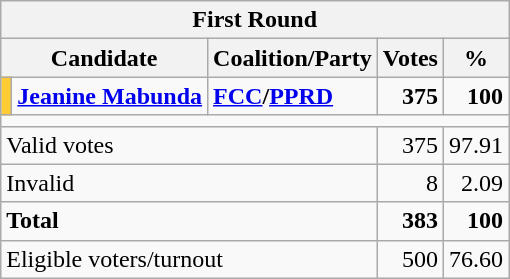<table class=wikitable style=text-align:right>
<tr>
<th colspan="5">First Round</th>
</tr>
<tr>
<th colspan=2>Candidate</th>
<th>Coalition/Party</th>
<th>Votes</th>
<th>%</th>
</tr>
<tr>
<td bgcolor=#FFCC33></td>
<td align=left><strong><a href='#'>Jeanine Mabunda</a></strong></td>
<td align=left><strong><a href='#'>FCC</a>/<a href='#'>PPRD</a></strong></td>
<td><strong>375</strong></td>
<td><strong>100</strong></td>
</tr>
<tr>
<td colspan=12></td>
</tr>
<tr>
<td style="text-align:left;" colspan=3>Valid votes</td>
<td>375</td>
<td>97.91</td>
</tr>
<tr>
<td style="text-align:left;" colspan=3>Invalid</td>
<td>8</td>
<td>2.09</td>
</tr>
<tr>
<td style="text-align:left;" colspan=3><strong>Total</strong></td>
<td><strong>383</strong></td>
<td><strong>100</strong></td>
</tr>
<tr>
<td style="text-align:left;" colspan=3>Eligible voters/turnout</td>
<td>500</td>
<td>76.60</td>
</tr>
</table>
